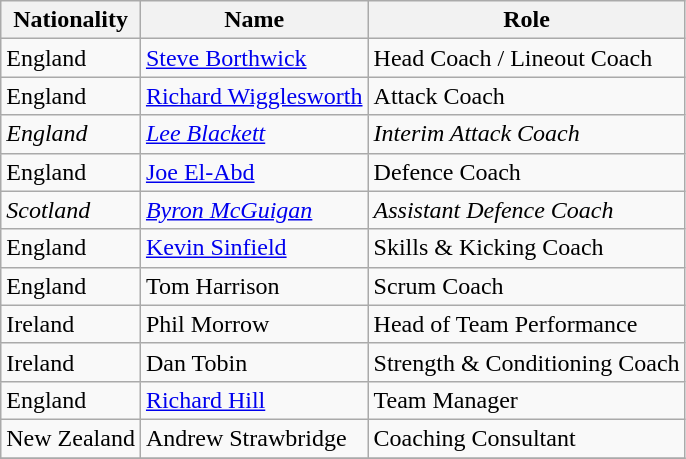<table class="wikitable sortable">
<tr>
<th>Nationality</th>
<th>Name</th>
<th>Role</th>
</tr>
<tr>
<td> England</td>
<td><a href='#'>Steve Borthwick</a></td>
<td>Head Coach / Lineout Coach</td>
</tr>
<tr>
<td> England</td>
<td><a href='#'>Richard Wigglesworth</a></td>
<td>Attack Coach</td>
</tr>
<tr>
<td> <em>England</em></td>
<td><em><a href='#'>Lee Blackett</a></em></td>
<td><em>Interim Attack Coach</em></td>
</tr>
<tr>
<td> England</td>
<td><a href='#'>Joe El-Abd</a></td>
<td>Defence Coach</td>
</tr>
<tr>
<td> <em>Scotland</em></td>
<td><em><a href='#'>Byron McGuigan</a></em></td>
<td><em>Assistant Defence Coach</em></td>
</tr>
<tr>
<td> England</td>
<td><a href='#'>Kevin Sinfield</a></td>
<td>Skills & Kicking Coach</td>
</tr>
<tr>
<td> England</td>
<td>Tom Harrison</td>
<td>Scrum Coach</td>
</tr>
<tr>
<td> Ireland</td>
<td>Phil Morrow</td>
<td>Head of Team Performance</td>
</tr>
<tr>
<td> Ireland</td>
<td>Dan Tobin</td>
<td>Strength & Conditioning Coach</td>
</tr>
<tr>
<td> England</td>
<td><a href='#'>Richard Hill</a></td>
<td>Team Manager</td>
</tr>
<tr>
<td> New Zealand</td>
<td>Andrew Strawbridge</td>
<td>Coaching Consultant</td>
</tr>
<tr>
</tr>
</table>
